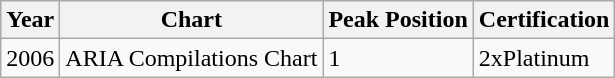<table class="wikitable">
<tr>
<th>Year</th>
<th>Chart</th>
<th>Peak Position<th>Certification</th></th>
</tr>
<tr>
<td>2006</td>
<td>ARIA Compilations Chart</td>
<td>1</td>
<td>2xPlatinum</td>
</tr>
</table>
